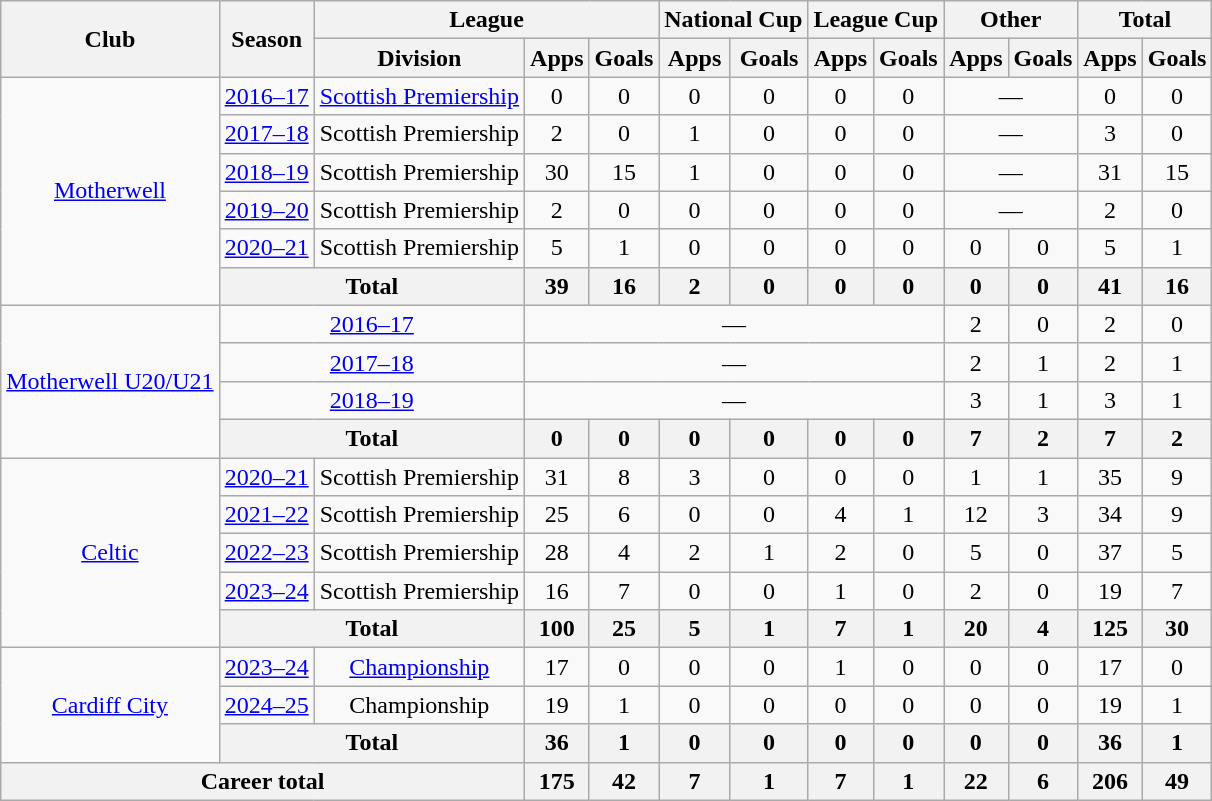<table class="wikitable" style="text-align:center">
<tr>
<th rowspan="2">Club</th>
<th rowspan="2">Season</th>
<th colspan="3">League</th>
<th colspan="2">National Cup</th>
<th colspan="2">League Cup</th>
<th colspan="2">Other</th>
<th colspan="2">Total</th>
</tr>
<tr>
<th>Division</th>
<th>Apps</th>
<th>Goals</th>
<th>Apps</th>
<th>Goals</th>
<th>Apps</th>
<th>Goals</th>
<th>Apps</th>
<th>Goals</th>
<th>Apps</th>
<th>Goals</th>
</tr>
<tr>
<td rowspan="6"><a href='#'>Motherwell</a></td>
<td><a href='#'>2016–17</a></td>
<td><a href='#'>Scottish Premiership</a></td>
<td>0</td>
<td>0</td>
<td>0</td>
<td>0</td>
<td>0</td>
<td>0</td>
<td colspan="2">—</td>
<td>0</td>
<td>0</td>
</tr>
<tr>
<td><a href='#'>2017–18</a></td>
<td>Scottish Premiership</td>
<td>2</td>
<td>0</td>
<td>1</td>
<td>0</td>
<td>0</td>
<td>0</td>
<td colspan="2">—</td>
<td>3</td>
<td>0</td>
</tr>
<tr>
<td><a href='#'>2018–19</a></td>
<td>Scottish Premiership</td>
<td>30</td>
<td>15</td>
<td>1</td>
<td>0</td>
<td>0</td>
<td>0</td>
<td colspan="2">—</td>
<td>31</td>
<td>15</td>
</tr>
<tr>
<td><a href='#'>2019–20</a></td>
<td>Scottish Premiership</td>
<td>2</td>
<td>0</td>
<td>0</td>
<td>0</td>
<td>0</td>
<td>0</td>
<td colspan="2">—</td>
<td>2</td>
<td>0</td>
</tr>
<tr>
<td><a href='#'>2020–21</a></td>
<td>Scottish Premiership</td>
<td>5</td>
<td>1</td>
<td>0</td>
<td>0</td>
<td>0</td>
<td>0</td>
<td>0</td>
<td>0</td>
<td>5</td>
<td>1</td>
</tr>
<tr>
<th colspan="2">Total</th>
<th>39</th>
<th>16</th>
<th>2</th>
<th>0</th>
<th>0</th>
<th>0</th>
<th>0</th>
<th>0</th>
<th>41</th>
<th>16</th>
</tr>
<tr>
<td rowspan="4"><a href='#'>Motherwell U20/U21</a></td>
<td colspan="2"><a href='#'>2016–17</a></td>
<td colspan=6>—</td>
<td>2</td>
<td>0</td>
<td>2</td>
<td>0</td>
</tr>
<tr>
<td colspan="2"><a href='#'>2017–18</a></td>
<td colspan=6>—</td>
<td>2</td>
<td>1</td>
<td>2</td>
<td>1</td>
</tr>
<tr>
<td colspan="2"><a href='#'>2018–19</a></td>
<td colspan=6>—</td>
<td>3</td>
<td>1</td>
<td>3</td>
<td>1</td>
</tr>
<tr>
<th colspan="2">Total</th>
<th>0</th>
<th>0</th>
<th>0</th>
<th>0</th>
<th>0</th>
<th>0</th>
<th>7</th>
<th>2</th>
<th>7</th>
<th>2</th>
</tr>
<tr>
<td rowspan="5"><a href='#'>Celtic</a></td>
<td><a href='#'>2020–21</a></td>
<td>Scottish Premiership</td>
<td>31</td>
<td>8</td>
<td>3</td>
<td>0</td>
<td>0</td>
<td>0</td>
<td>1</td>
<td>1</td>
<td>35</td>
<td>9</td>
</tr>
<tr>
<td><a href='#'>2021–22</a></td>
<td>Scottish Premiership</td>
<td>25</td>
<td>6</td>
<td>0</td>
<td>0</td>
<td>4</td>
<td>1</td>
<td>12</td>
<td>3</td>
<td>34</td>
<td>9</td>
</tr>
<tr>
<td><a href='#'>2022–23</a></td>
<td>Scottish Premiership</td>
<td>28</td>
<td>4</td>
<td>2</td>
<td>1</td>
<td>2</td>
<td>0</td>
<td>5</td>
<td>0</td>
<td>37</td>
<td>5</td>
</tr>
<tr>
<td><a href='#'>2023–24</a></td>
<td>Scottish Premiership</td>
<td>16</td>
<td>7</td>
<td>0</td>
<td>0</td>
<td>1</td>
<td>0</td>
<td>2</td>
<td>0</td>
<td>19</td>
<td>7</td>
</tr>
<tr>
<th colspan="2">Total</th>
<th>100</th>
<th>25</th>
<th>5</th>
<th>1</th>
<th>7</th>
<th>1</th>
<th>20</th>
<th>4</th>
<th>125</th>
<th>30</th>
</tr>
<tr>
<td rowspan="3"><a href='#'>Cardiff City</a></td>
<td><a href='#'>2023–24</a></td>
<td><a href='#'>Championship</a></td>
<td>17</td>
<td>0</td>
<td>0</td>
<td>0</td>
<td>1</td>
<td>0</td>
<td>0</td>
<td>0</td>
<td>17</td>
<td>0</td>
</tr>
<tr>
<td><a href='#'>2024–25</a></td>
<td>Championship</td>
<td>19</td>
<td>1</td>
<td>0</td>
<td>0</td>
<td>0</td>
<td>0</td>
<td>0</td>
<td>0</td>
<td>19</td>
<td>1</td>
</tr>
<tr>
<th colspan="2">Total</th>
<th>36</th>
<th>1</th>
<th>0</th>
<th>0</th>
<th>0</th>
<th>0</th>
<th>0</th>
<th>0</th>
<th>36</th>
<th>1</th>
</tr>
<tr>
<th colspan="3">Career total</th>
<th>175</th>
<th>42</th>
<th>7</th>
<th>1</th>
<th>7</th>
<th>1</th>
<th>22</th>
<th>6</th>
<th>206</th>
<th>49</th>
</tr>
</table>
